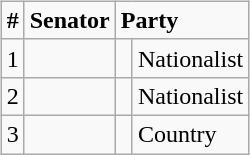<table style="width:100%;">
<tr style=vertical-align:top>
<td><br>





</td>
<td align=right><br><table class="wikitable">
<tr>
<td><strong>#</strong></td>
<td><strong>Senator</strong></td>
<td colspan="2"><strong>Party</strong></td>
</tr>
<tr>
<td>1</td>
<td></td>
<td> </td>
<td>Nationalist</td>
</tr>
<tr>
<td>2</td>
<td></td>
<td> </td>
<td>Nationalist</td>
</tr>
<tr>
<td>3</td>
<td></td>
<td> </td>
<td>Country</td>
</tr>
</table>
</td>
</tr>
</table>
